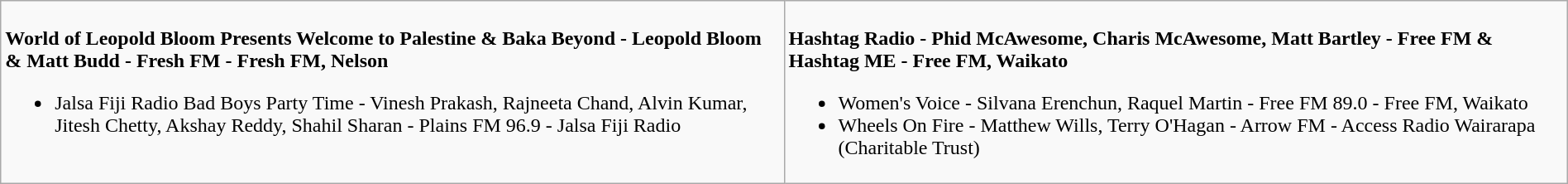<table class=wikitable width="100%">
<tr>
<td valign="top" width="50%"><br>
<strong>World of Leopold Bloom Presents Welcome to Palestine & Baka Beyond - Leopold Bloom & Matt Budd - Fresh FM - Fresh FM, Nelson</strong><ul><li>Jalsa Fiji Radio Bad Boys Party Time - Vinesh Prakash, Rajneeta Chand, Alvin Kumar, Jitesh Chetty, Akshay Reddy, Shahil Sharan - Plains FM 96.9 - Jalsa Fiji Radio</li></ul></td>
<td valign="top"  width="50%"><br>
<strong>Hashtag Radio - Phid McAwesome, Charis McAwesome, Matt Bartley - Free FM & Hashtag ME - Free FM, Waikato</strong><ul><li>Women's Voice - Silvana Erenchun, Raquel Martin - Free FM 89.0 - Free FM, Waikato</li><li>Wheels On Fire - Matthew Wills, Terry O'Hagan - Arrow FM - Access Radio Wairarapa (Charitable Trust)</li></ul></td>
</tr>
</table>
